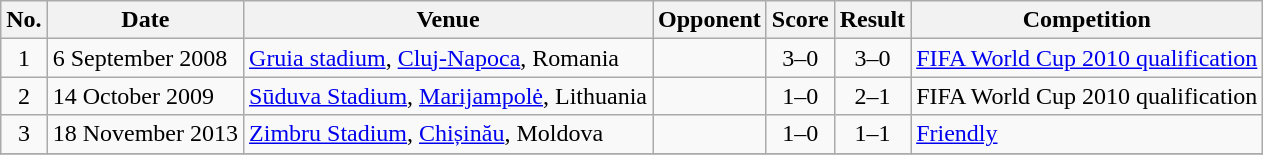<table class="wikitable sortable">
<tr>
<th scope="col">No.</th>
<th scope="col">Date</th>
<th scope="col">Venue</th>
<th scope="col">Opponent</th>
<th scope="col">Score</th>
<th scope="col">Result</th>
<th scope="col">Competition</th>
</tr>
<tr>
<td align="center">1</td>
<td>6 September 2008</td>
<td><a href='#'>Gruia stadium</a>, <a href='#'>Cluj-Napoca</a>, Romania</td>
<td></td>
<td align="center">3–0</td>
<td align="center">3–0</td>
<td><a href='#'>FIFA World Cup 2010 qualification</a></td>
</tr>
<tr>
<td align="center">2</td>
<td>14 October 2009</td>
<td><a href='#'>Sūduva Stadium</a>, <a href='#'>Marijampolė</a>, Lithuania</td>
<td></td>
<td align="center">1–0</td>
<td align="center">2–1</td>
<td>FIFA World Cup 2010 qualification</td>
</tr>
<tr>
<td align="center">3</td>
<td>18 November 2013</td>
<td><a href='#'>Zimbru Stadium</a>, <a href='#'>Chișinău</a>, Moldova</td>
<td></td>
<td align="center">1–0</td>
<td align="center">1–1</td>
<td><a href='#'>Friendly</a></td>
</tr>
<tr>
</tr>
</table>
